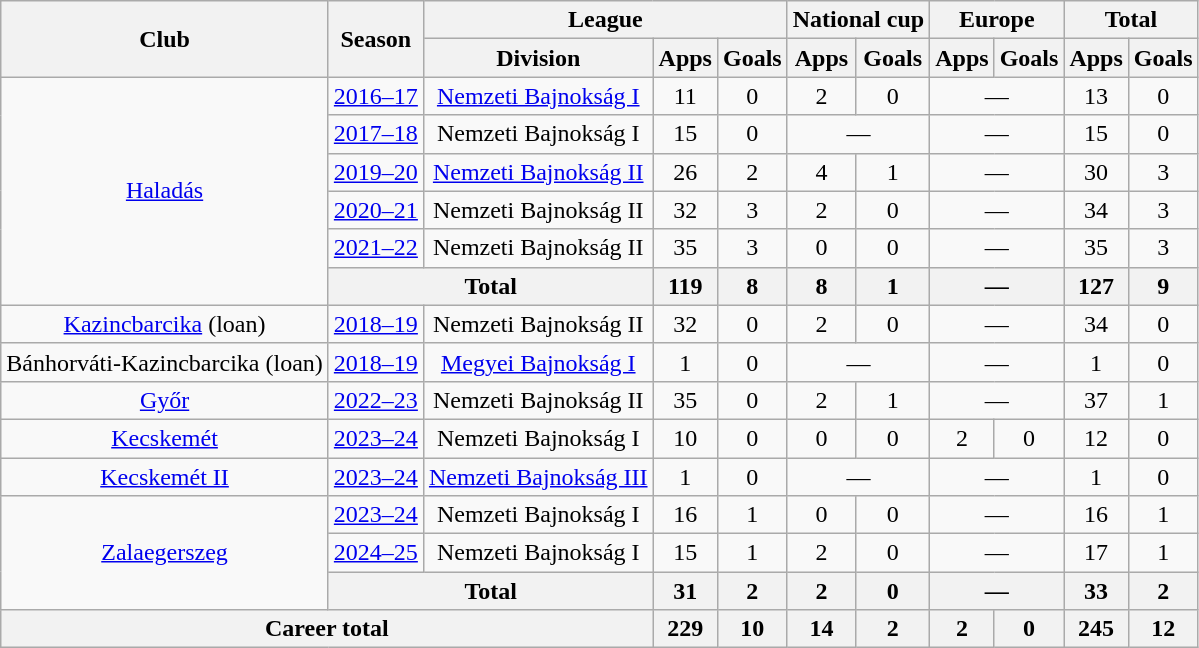<table class="wikitable" style="text-align: center;">
<tr>
<th rowspan="2">Club</th>
<th rowspan="2">Season</th>
<th colspan="3">League</th>
<th colspan="2">National cup</th>
<th colspan="2">Europe</th>
<th colspan="2">Total</th>
</tr>
<tr>
<th>Division</th>
<th>Apps</th>
<th>Goals</th>
<th>Apps</th>
<th>Goals</th>
<th>Apps</th>
<th>Goals</th>
<th>Apps</th>
<th>Goals</th>
</tr>
<tr>
<td rowspan="6"><a href='#'>Haladás</a></td>
<td><a href='#'>2016–17</a></td>
<td><a href='#'>Nemzeti Bajnokság I</a></td>
<td>11</td>
<td>0</td>
<td>2</td>
<td>0</td>
<td colspan="2">—</td>
<td>13</td>
<td>0</td>
</tr>
<tr>
<td><a href='#'>2017–18</a></td>
<td>Nemzeti Bajnokság I</td>
<td>15</td>
<td>0</td>
<td colspan="2">—</td>
<td colspan="2">—</td>
<td>15</td>
<td>0</td>
</tr>
<tr>
<td><a href='#'>2019–20</a></td>
<td><a href='#'>Nemzeti Bajnokság II</a></td>
<td>26</td>
<td>2</td>
<td>4</td>
<td>1</td>
<td colspan="2">—</td>
<td>30</td>
<td>3</td>
</tr>
<tr>
<td><a href='#'>2020–21</a></td>
<td>Nemzeti Bajnokság II</td>
<td>32</td>
<td>3</td>
<td>2</td>
<td>0</td>
<td colspan="2">—</td>
<td>34</td>
<td>3</td>
</tr>
<tr>
<td><a href='#'>2021–22</a></td>
<td>Nemzeti Bajnokság II</td>
<td>35</td>
<td>3</td>
<td>0</td>
<td>0</td>
<td colspan="2">—</td>
<td>35</td>
<td>3</td>
</tr>
<tr>
<th colspan="2">Total</th>
<th>119</th>
<th>8</th>
<th>8</th>
<th>1</th>
<th colspan="2">—</th>
<th>127</th>
<th>9</th>
</tr>
<tr>
<td><a href='#'>Kazincbarcika</a> (loan)</td>
<td><a href='#'>2018–19</a></td>
<td>Nemzeti Bajnokság II</td>
<td>32</td>
<td>0</td>
<td>2</td>
<td>0</td>
<td colspan="2">—</td>
<td>34</td>
<td>0</td>
</tr>
<tr>
<td>Bánhorváti-Kazincbarcika (loan)</td>
<td><a href='#'>2018–19</a></td>
<td><a href='#'>Megyei Bajnokság I</a></td>
<td>1</td>
<td>0</td>
<td colspan="2">—</td>
<td colspan="2">—</td>
<td>1</td>
<td>0</td>
</tr>
<tr>
<td><a href='#'>Győr</a></td>
<td><a href='#'>2022–23</a></td>
<td>Nemzeti Bajnokság II</td>
<td>35</td>
<td>0</td>
<td>2</td>
<td>1</td>
<td colspan="2">—</td>
<td>37</td>
<td>1</td>
</tr>
<tr>
<td><a href='#'>Kecskemét</a></td>
<td><a href='#'>2023–24</a></td>
<td>Nemzeti Bajnokság I</td>
<td>10</td>
<td>0</td>
<td>0</td>
<td>0</td>
<td>2</td>
<td>0</td>
<td>12</td>
<td>0</td>
</tr>
<tr>
<td><a href='#'>Kecskemét II</a></td>
<td><a href='#'>2023–24</a></td>
<td><a href='#'>Nemzeti Bajnokság III</a></td>
<td>1</td>
<td>0</td>
<td colspan="2">—</td>
<td colspan="2">—</td>
<td>1</td>
<td>0</td>
</tr>
<tr>
<td rowspan="3"><a href='#'>Zalaegerszeg</a></td>
<td><a href='#'>2023–24</a></td>
<td>Nemzeti Bajnokság I</td>
<td>16</td>
<td>1</td>
<td>0</td>
<td>0</td>
<td colspan="2">—</td>
<td>16</td>
<td>1</td>
</tr>
<tr>
<td><a href='#'>2024–25</a></td>
<td>Nemzeti Bajnokság I</td>
<td>15</td>
<td>1</td>
<td>2</td>
<td>0</td>
<td colspan="2">—</td>
<td>17</td>
<td>1</td>
</tr>
<tr>
<th colspan="2">Total</th>
<th>31</th>
<th>2</th>
<th>2</th>
<th>0</th>
<th colspan="2">—</th>
<th>33</th>
<th>2</th>
</tr>
<tr>
<th colspan="3">Career total</th>
<th>229</th>
<th>10</th>
<th>14</th>
<th>2</th>
<th>2</th>
<th>0</th>
<th>245</th>
<th>12</th>
</tr>
</table>
